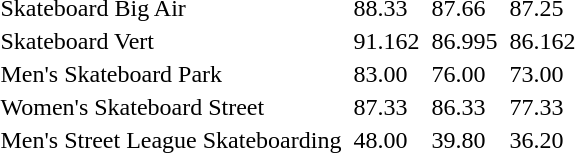<table>
<tr>
<td>Skateboard Big Air</td>
<td></td>
<td>88.33</td>
<td></td>
<td>87.66</td>
<td></td>
<td>87.25</td>
</tr>
<tr>
<td>Skateboard Vert</td>
<td></td>
<td>91.162</td>
<td></td>
<td>86.995</td>
<td></td>
<td>86.162</td>
</tr>
<tr>
<td>Men's Skateboard Park</td>
<td></td>
<td>83.00</td>
<td></td>
<td>76.00</td>
<td></td>
<td>73.00</td>
</tr>
<tr>
<td>Women's Skateboard Street</td>
<td></td>
<td>87.33</td>
<td></td>
<td>86.33</td>
<td></td>
<td>77.33</td>
</tr>
<tr>
<td>Men's Street League Skateboarding</td>
<td></td>
<td>48.00</td>
<td></td>
<td>39.80</td>
<td></td>
<td>36.20</td>
</tr>
</table>
